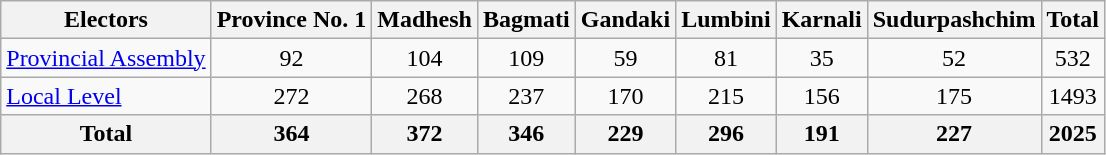<table class="wikitable centre" style=text-align:center>
<tr>
<th>Electors</th>
<th>Province No. 1</th>
<th>Madhesh</th>
<th>Bagmati</th>
<th>Gandaki</th>
<th>Lumbini</th>
<th>Karnali</th>
<th>Sudurpashchim</th>
<th>Total</th>
</tr>
<tr>
<td align=left><a href='#'>Provincial Assembly</a></td>
<td>92</td>
<td>104</td>
<td>109</td>
<td>59</td>
<td>81</td>
<td>35</td>
<td>52</td>
<td>532</td>
</tr>
<tr>
<td align=left><a href='#'>Local Level</a></td>
<td>272</td>
<td>268</td>
<td>237</td>
<td>170</td>
<td>215</td>
<td>156</td>
<td>175</td>
<td>1493</td>
</tr>
<tr>
<th>Total</th>
<th>364</th>
<th>372</th>
<th>346</th>
<th>229</th>
<th>296</th>
<th>191</th>
<th>227</th>
<th>2025</th>
</tr>
</table>
